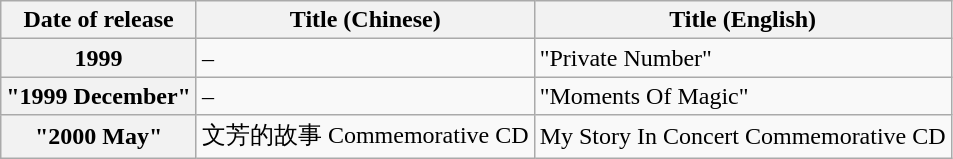<table class="wikitable sortable">
<tr>
<th>Date of release</th>
<th>Title (Chinese)</th>
<th>Title (English)</th>
</tr>
<tr>
<th>1999</th>
<td>–</td>
<td>"Private Number"</td>
</tr>
<tr>
<th>"1999 December"</th>
<td>–</td>
<td>"Moments Of Magic"</td>
</tr>
<tr>
<th>"2000 May"</th>
<td>文芳的故事 Commemorative CD</td>
<td>My Story In Concert Commemorative CD</td>
</tr>
</table>
